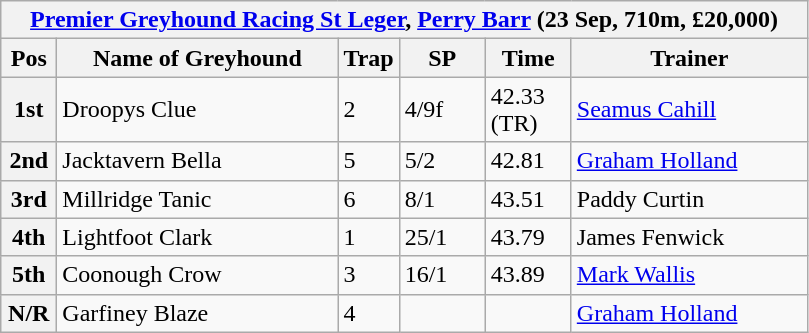<table class="wikitable">
<tr>
<th colspan="6"><a href='#'>Premier Greyhound Racing St Leger</a>, <a href='#'>Perry Barr</a> (23 Sep, 710m, £20,000)</th>
</tr>
<tr>
<th width=30>Pos</th>
<th width=180>Name of Greyhound</th>
<th width=30>Trap</th>
<th width=50>SP</th>
<th width=50>Time</th>
<th width=150>Trainer</th>
</tr>
<tr>
<th>1st</th>
<td>Droopys Clue</td>
<td>2</td>
<td>4/9f</td>
<td>42.33 (TR)</td>
<td><a href='#'>Seamus Cahill</a></td>
</tr>
<tr>
<th>2nd</th>
<td>Jacktavern Bella</td>
<td>5</td>
<td>5/2</td>
<td>42.81</td>
<td><a href='#'>Graham Holland</a></td>
</tr>
<tr>
<th>3rd</th>
<td>Millridge Tanic</td>
<td>6</td>
<td>8/1</td>
<td>43.51</td>
<td>Paddy Curtin</td>
</tr>
<tr>
<th>4th</th>
<td>Lightfoot Clark</td>
<td>1</td>
<td>25/1</td>
<td>43.79</td>
<td>James Fenwick</td>
</tr>
<tr>
<th>5th</th>
<td>Coonough Crow</td>
<td>3</td>
<td>16/1</td>
<td>43.89</td>
<td><a href='#'>Mark Wallis</a></td>
</tr>
<tr>
<th>N/R</th>
<td>Garfiney Blaze</td>
<td>4</td>
<td></td>
<td></td>
<td><a href='#'>Graham Holland</a></td>
</tr>
</table>
